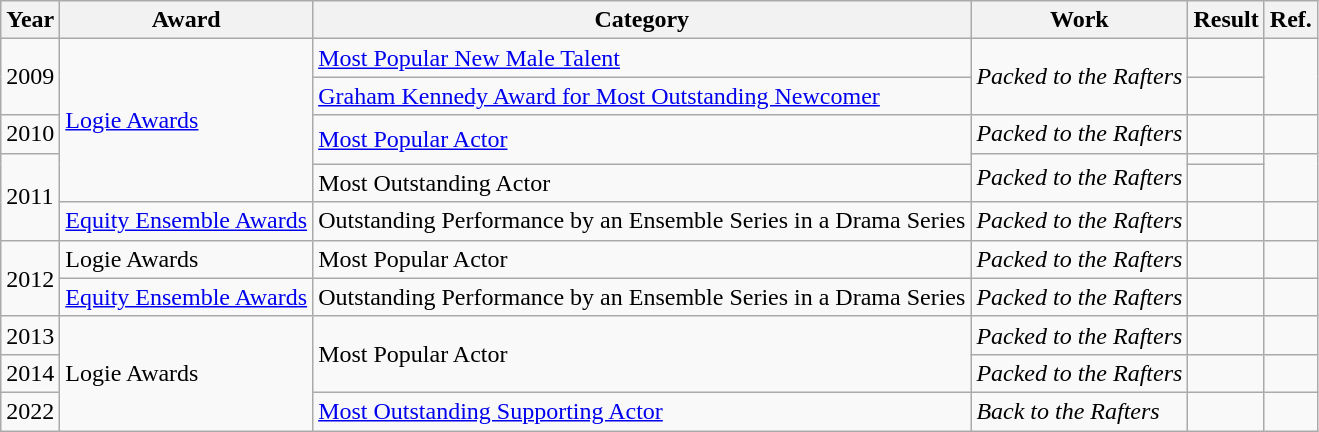<table class="wikitable">
<tr>
<th>Year</th>
<th>Award</th>
<th>Category</th>
<th>Work</th>
<th>Result</th>
<th>Ref.</th>
</tr>
<tr>
<td rowspan="2">2009</td>
<td rowspan="5"><a href='#'>Logie Awards</a></td>
<td><a href='#'>Most Popular New Male Talent</a></td>
<td rowspan="2"><em>Packed to the Rafters</em> </td>
<td></td>
<td align="center" rowspan="2"></td>
</tr>
<tr>
<td><a href='#'>Graham Kennedy Award for Most Outstanding Newcomer</a></td>
<td></td>
</tr>
<tr>
<td>2010</td>
<td rowspan="2"><a href='#'>Most Popular Actor</a></td>
<td><em>Packed to the Rafters</em> </td>
<td></td>
<td align="center"></td>
</tr>
<tr>
<td rowspan="3">2011</td>
<td rowspan="2"><em>Packed to the Rafters</em> </td>
<td></td>
<td align="center" rowspan="2"></td>
</tr>
<tr>
<td>Most Outstanding Actor</td>
<td></td>
</tr>
<tr>
<td><a href='#'>Equity Ensemble Awards</a></td>
<td>Outstanding Performance by an Ensemble Series in a Drama Series</td>
<td><em>Packed to the Rafters</em></td>
<td></td>
<td></td>
</tr>
<tr>
<td rowspan="2">2012</td>
<td>Logie Awards</td>
<td>Most Popular Actor</td>
<td><em>Packed to the Rafters</em> </td>
<td></td>
<td align="center"></td>
</tr>
<tr>
<td><a href='#'>Equity Ensemble Awards</a></td>
<td>Outstanding Performance by an Ensemble Series in a Drama Series</td>
<td><em>Packed to the Rafters</em></td>
<td></td>
<td></td>
</tr>
<tr>
<td>2013</td>
<td rowspan="3">Logie Awards</td>
<td rowspan="2">Most Popular Actor</td>
<td><em>Packed to the Rafters</em> </td>
<td></td>
<td align="center"></td>
</tr>
<tr>
<td>2014</td>
<td><em>Packed to the Rafters</em> </td>
<td></td>
<td align="center"></td>
</tr>
<tr>
<td>2022</td>
<td><a href='#'>Most Outstanding Supporting Actor</a></td>
<td><em>Back to the Rafters</em></td>
<td></td>
<td align="center"></td>
</tr>
</table>
